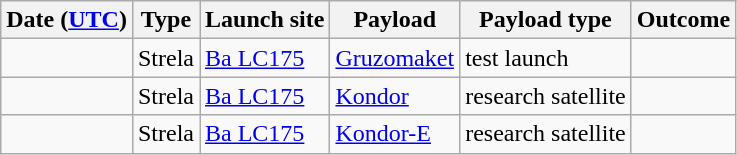<table class="wikitable">
<tr ---->
<th>Date (<a href='#'>UTC</a>)</th>
<th>Type</th>
<th>Launch site</th>
<th>Payload</th>
<th>Payload type</th>
<th>Outcome</th>
</tr>
<tr>
<td></td>
<td>Strela</td>
<td><a href='#'>Ba LC175</a></td>
<td><a href='#'>Gruzomaket</a></td>
<td>test launch</td>
<td></td>
</tr>
<tr>
<td></td>
<td>Strela</td>
<td><a href='#'>Ba LC175</a></td>
<td><a href='#'>Kondor</a></td>
<td>research satellite</td>
<td></td>
</tr>
<tr>
<td></td>
<td>Strela</td>
<td><a href='#'>Ba LC175</a></td>
<td><a href='#'>Kondor-E</a></td>
<td>research satellite</td>
<td></td>
</tr>
</table>
